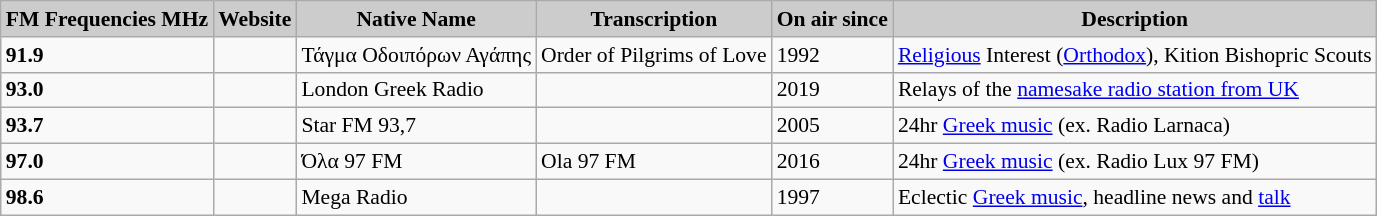<table class="wikitable" style="font-size:90%;">
<tr>
<th style="background:#ccc;">FM Frequencies MHz</th>
<th style="background:#ccc;">Website</th>
<th style="background:#ccc;">Native Name</th>
<th style="background:#ccc;">Transcription</th>
<th style="background:#ccc;">On air since</th>
<th style="background:#ccc;">Description</th>
</tr>
<tr>
<td><strong>91.9</strong></td>
<td></td>
<td>Τάγμα Οδοιπόρων Αγάπης</td>
<td>Order of Pilgrims of Love</td>
<td>1992</td>
<td><a href='#'>Religious</a> Interest (<a href='#'>Orthodox</a>), Kition Bishopric Scouts</td>
</tr>
<tr>
<td><strong>93.0</strong></td>
<td></td>
<td>London Greek Radio</td>
<td></td>
<td>2019</td>
<td>Relays of the <a href='#'>namesake radio station from UK</a></td>
</tr>
<tr>
<td><strong>93.7</strong></td>
<td></td>
<td>Star FM 93,7</td>
<td></td>
<td>2005</td>
<td>24hr <a href='#'>Greek music</a> (ex. Radio Larnaca)</td>
</tr>
<tr>
<td><strong>97.0</strong></td>
<td></td>
<td>Όλα 97 FM</td>
<td>Ola 97 FM</td>
<td>2016</td>
<td>24hr <a href='#'>Greek music</a> (ex. Radio Lux 97 FM)</td>
</tr>
<tr>
<td><strong>98.6</strong></td>
<td></td>
<td>Mega Radio</td>
<td></td>
<td>1997</td>
<td>Eclectic <a href='#'>Greek music</a>, headline news and <a href='#'>talk</a></td>
</tr>
</table>
